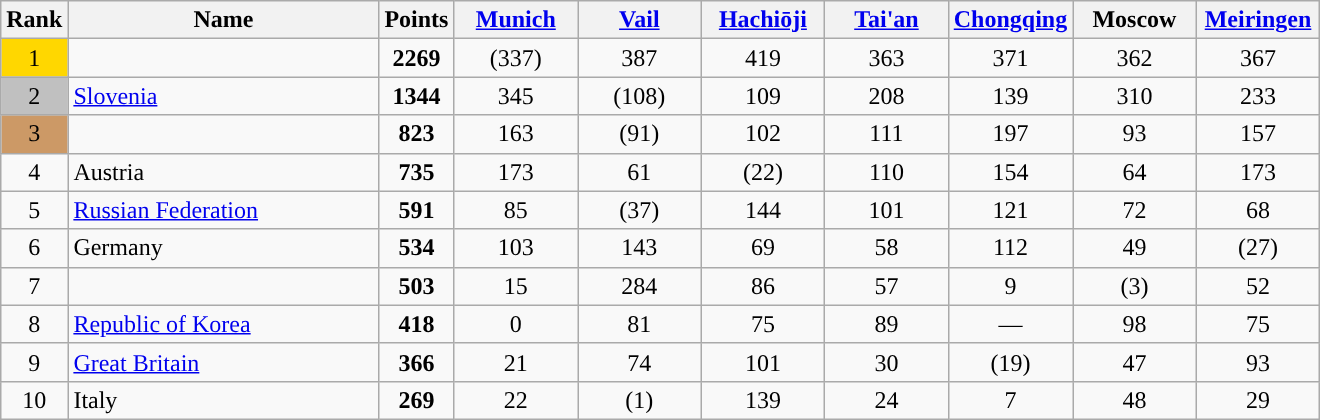<table class="wikitable sortable">
<tr>
<th>Rank</th>
<th width = "200">Name</th>
<th>Points</th>
<th width = "75" data-sort-type="number"><a href='#'>Munich</a></th>
<th width = "75" data-sort-type="number"><a href='#'>Vail</a></th>
<th width = "75" data-sort-type="number"><a href='#'>Hachiōji</a></th>
<th width = "75" data-sort-type="number"><a href='#'>Tai'an</a></th>
<th width = "75" data-sort-type="number"><a href='#'>Chongqing</a></th>
<th width = "75" data-sort-type="number">Moscow</th>
<th width = "75" data-sort-type="number"><a href='#'>Meiringen</a></th>
</tr>
<tr>
<td align="center" style="background: gold">1</td>
<td></td>
<td align="center"><strong>2269</strong></td>
<td align="center">(337)</td>
<td align="center">387</td>
<td align="center">419</td>
<td align="center">363</td>
<td align="center">371</td>
<td align="center">362</td>
<td align="center">367</td>
</tr>
<tr>
<td align="center" style="background: silver">2</td>
<td> <a href='#'>Slovenia</a></td>
<td align="center"><strong>1344</strong></td>
<td align="center">345</td>
<td align="center">(108)</td>
<td align="center">109</td>
<td align="center">208</td>
<td align="center">139</td>
<td align="center">310</td>
<td align="center">233</td>
</tr>
<tr>
<td align="center" style="background: #cc9966">3</td>
<td></td>
<td align="center"><strong>823</strong></td>
<td align="center">163</td>
<td align="center">(91)</td>
<td align="center">102</td>
<td align="center">111</td>
<td align="center">197</td>
<td align="center">93</td>
<td align="center">157</td>
</tr>
<tr>
<td align="center">4</td>
<td> Austria</td>
<td align="center"><strong>735</strong></td>
<td align="center">173</td>
<td align="center">61</td>
<td align="center">(22)</td>
<td align="center">110</td>
<td align="center">154</td>
<td align="center">64</td>
<td align="center">173</td>
</tr>
<tr>
<td align="center">5</td>
<td> <a href='#'>Russian Federation</a></td>
<td align="center"><strong>591</strong></td>
<td align="center">85</td>
<td align="center">(37)</td>
<td align="center">144</td>
<td align="center">101</td>
<td align="center">121</td>
<td align="center">72</td>
<td align="center">68</td>
</tr>
<tr>
<td align="center">6</td>
<td> Germany</td>
<td align="center"><strong>534</strong></td>
<td align="center">103</td>
<td align="center">143</td>
<td align="center">69</td>
<td align="center">58</td>
<td align="center">112</td>
<td align="center">49</td>
<td align="center">(27)</td>
</tr>
<tr>
<td align="center">7</td>
<td></td>
<td align="center"><strong>503</strong></td>
<td align="center">15</td>
<td align="center">284</td>
<td align="center">86</td>
<td align="center">57</td>
<td align="center">9</td>
<td align="center">(3)</td>
<td align="center">52</td>
</tr>
<tr>
<td align="center">8</td>
<td> <a href='#'>Republic of Korea</a></td>
<td align="center"><strong>418</strong></td>
<td align="center">0</td>
<td align="center">81</td>
<td align="center">75</td>
<td align="center">89</td>
<td align="center">—</td>
<td align="center">98</td>
<td align="center">75</td>
</tr>
<tr>
<td align="center">9</td>
<td> <a href='#'>Great Britain</a></td>
<td align="center"><strong>366</strong></td>
<td align="center">21</td>
<td align="center">74</td>
<td align="center">101</td>
<td align="center">30</td>
<td align="center">(19)</td>
<td align="center">47</td>
<td align="center">93</td>
</tr>
<tr>
<td align="center">10</td>
<td> Italy</td>
<td align="center"><strong>269</strong></td>
<td align="center">22</td>
<td align="center">(1)</td>
<td align="center">139</td>
<td align="center">24</td>
<td align="center">7</td>
<td align="center">48</td>
<td align="center">29</td>
</tr>
</table>
